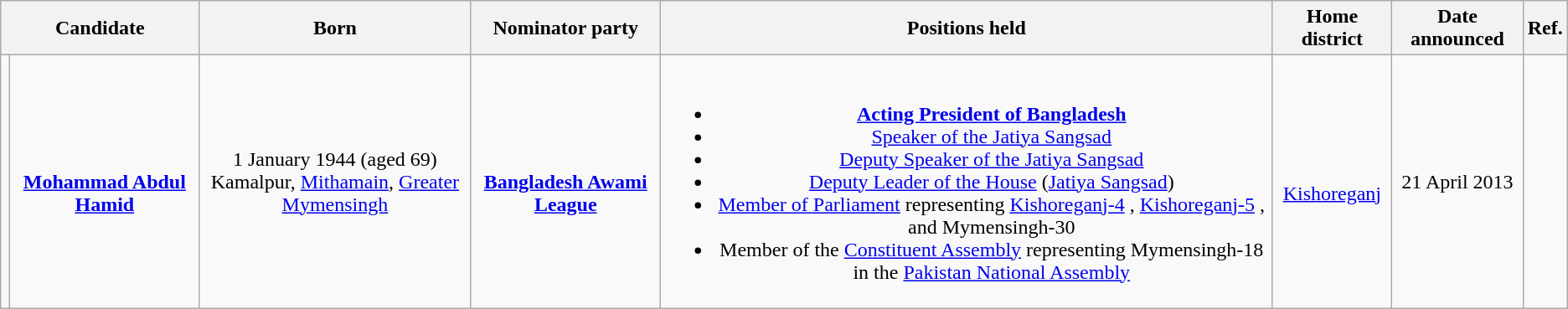<table class="wikitable" style="text-align:center">
<tr>
<th colspan=2>Candidate</th>
<th>Born</th>
<th>Nominator party</th>
<th>Positions held</th>
<th>Home district</th>
<th>Date announced</th>
<th>Ref.</th>
</tr>
<tr>
<td></td>
<td><br><strong><a href='#'>Mohammad Abdul Hamid</a></strong></td>
<td>1 January 1944 (aged 69) <br> Kamalpur, <a href='#'>Mithamain</a>, <a href='#'>Greater Mymensingh</a></td>
<td><br><strong><a href='#'>Bangladesh Awami League</a></strong></td>
<td><br><ul><li><strong><a href='#'>Acting President of Bangladesh</a> </strong></li><li><a href='#'>Speaker of the Jatiya Sangsad</a> </li><li><a href='#'>Deputy Speaker of the Jatiya Sangsad</a> </li><li><a href='#'>Deputy Leader of the House</a> (<a href='#'>Jatiya Sangsad</a>) </li><li><a href='#'>Member of Parliament</a> representing <a href='#'>Kishoreganj-4</a>  , <a href='#'>Kishoreganj-5</a> , and Mymensingh-30 </li><li>Member of the <a href='#'>Constituent Assembly</a> representing Mymensingh-18 in the <a href='#'>Pakistan National Assembly</a> </li></ul></td>
<td><br><a href='#'>Kishoreganj</a></td>
<td rowspan="2">21 April 2013</td>
<td></td>
</tr>
</table>
